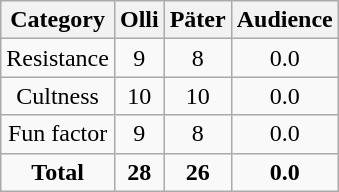<table class="wikitable" style="text-align:center;">
<tr>
<th>Category</th>
<th>Olli</th>
<th>Päter</th>
<th>Audience</th>
</tr>
<tr>
<td>Resistance</td>
<td>9</td>
<td>8</td>
<td>0.0</td>
</tr>
<tr>
<td>Cultness</td>
<td>10</td>
<td>10</td>
<td>0.0</td>
</tr>
<tr>
<td>Fun factor</td>
<td>9</td>
<td>8</td>
<td>0.0</td>
</tr>
<tr>
<td><strong>Total</strong></td>
<td><strong>28</strong></td>
<td><strong>26</strong></td>
<td><strong>0.0</strong></td>
</tr>
</table>
